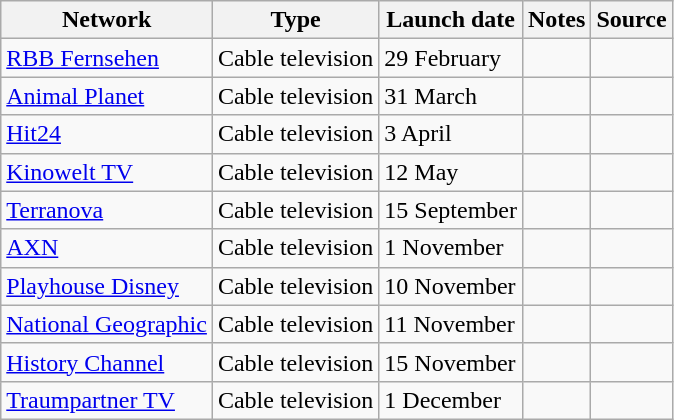<table class="wikitable sortable">
<tr>
<th>Network</th>
<th>Type</th>
<th>Launch date</th>
<th>Notes</th>
<th>Source</th>
</tr>
<tr>
<td><a href='#'>RBB Fernsehen</a></td>
<td>Cable television</td>
<td>29 February</td>
<td></td>
<td></td>
</tr>
<tr>
<td><a href='#'>Animal Planet</a></td>
<td>Cable television</td>
<td>31 March</td>
<td></td>
<td></td>
</tr>
<tr>
<td><a href='#'>Hit24</a></td>
<td>Cable television</td>
<td>3 April</td>
<td></td>
<td></td>
</tr>
<tr>
<td><a href='#'>Kinowelt TV</a></td>
<td>Cable television</td>
<td>12 May</td>
<td></td>
<td></td>
</tr>
<tr>
<td><a href='#'>Terranova</a></td>
<td>Cable television</td>
<td>15 September</td>
<td></td>
<td></td>
</tr>
<tr>
<td><a href='#'>AXN</a></td>
<td>Cable television</td>
<td>1 November</td>
<td></td>
<td></td>
</tr>
<tr>
<td><a href='#'>Playhouse Disney</a></td>
<td>Cable television</td>
<td>10 November</td>
<td></td>
<td></td>
</tr>
<tr>
<td><a href='#'>National Geographic</a></td>
<td>Cable television</td>
<td>11 November</td>
<td></td>
<td></td>
</tr>
<tr>
<td><a href='#'>History Channel</a></td>
<td>Cable television</td>
<td>15 November</td>
<td></td>
<td></td>
</tr>
<tr>
<td><a href='#'>Traumpartner TV</a></td>
<td>Cable television</td>
<td>1 December</td>
<td></td>
<td></td>
</tr>
</table>
